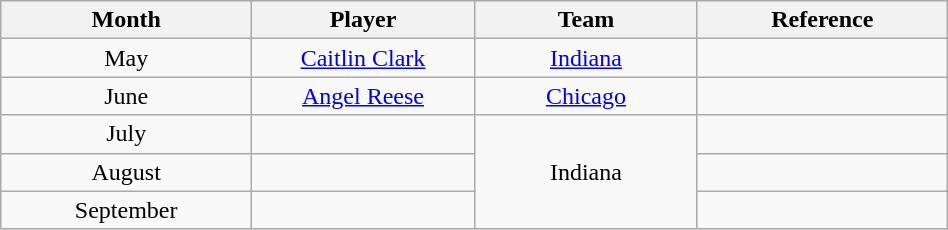<table class="wikitable" style="width: 50%; text-align:center;">
<tr>
<th width=60>Month</th>
<th width=60>Player</th>
<th width=60>Team</th>
<th width=20>Reference</th>
</tr>
<tr>
<td>May</td>
<td><a href='#'>Caitlin Clark</a></td>
<td><a href='#'>Indiana</a></td>
<td></td>
</tr>
<tr>
<td>June</td>
<td><a href='#'>Angel Reese</a></td>
<td><a href='#'>Chicago</a></td>
<td></td>
</tr>
<tr>
<td>July</td>
<td></td>
<td rowspan=3>Indiana</td>
<td></td>
</tr>
<tr>
<td>August</td>
<td></td>
<td></td>
</tr>
<tr>
<td>September</td>
<td></td>
<td></td>
</tr>
</table>
